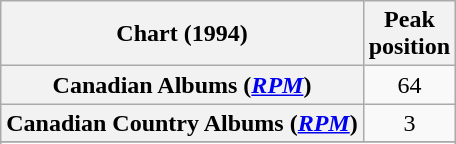<table class="wikitable sortable plainrowheaders" style="text-align:center">
<tr>
<th scope="col">Chart (1994)</th>
<th scope="col">Peak<br>position</th>
</tr>
<tr>
<th scope="row">Canadian Albums (<em><a href='#'>RPM</a></em>)</th>
<td>64</td>
</tr>
<tr>
<th scope="row">Canadian Country Albums (<em><a href='#'>RPM</a></em>)</th>
<td>3</td>
</tr>
<tr>
</tr>
<tr>
</tr>
</table>
